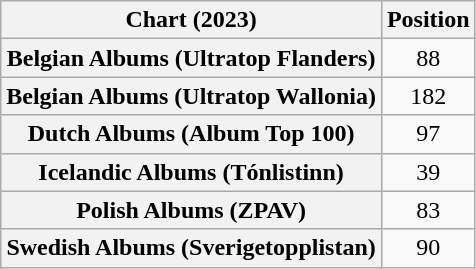<table class="wikitable sortable plainrowheaders" style="text-align:center">
<tr>
<th scope="col">Chart (2023)</th>
<th scope="col">Position</th>
</tr>
<tr>
<th scope="row">Belgian Albums (Ultratop Flanders)</th>
<td>88</td>
</tr>
<tr>
<th scope="row">Belgian Albums (Ultratop Wallonia)</th>
<td>182</td>
</tr>
<tr>
<th scope="row">Dutch Albums (Album Top 100)</th>
<td>97</td>
</tr>
<tr>
<th scope="row">Icelandic Albums (Tónlistinn)</th>
<td>39</td>
</tr>
<tr>
<th scope="row">Polish Albums (ZPAV)</th>
<td>83</td>
</tr>
<tr>
<th scope="row">Swedish Albums (Sverigetopplistan)</th>
<td>90</td>
</tr>
</table>
